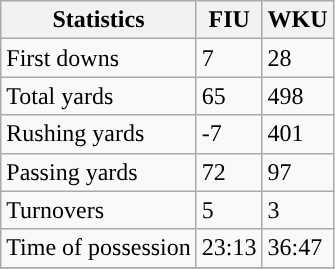<table class="wikitable" style="float: left;">
<tr>
<th>Statistics</th>
<th>FIU</th>
<th>WKU</th>
</tr>
<tr>
<td>First downs</td>
<td>7</td>
<td>28</td>
</tr>
<tr>
<td>Total yards</td>
<td>65</td>
<td>498</td>
</tr>
<tr>
<td>Rushing yards</td>
<td>-7</td>
<td>401</td>
</tr>
<tr>
<td>Passing yards</td>
<td>72</td>
<td>97</td>
</tr>
<tr>
<td>Turnovers</td>
<td>5</td>
<td>3</td>
</tr>
<tr>
<td>Time of possession</td>
<td>23:13</td>
<td>36:47</td>
</tr>
<tr>
</tr>
</table>
